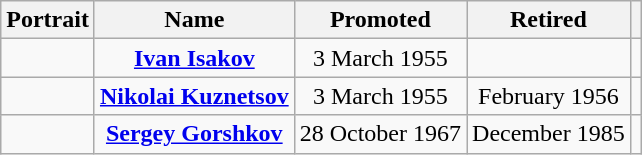<table class="wikitable" style="text-align:center">
<tr>
<th>Portrait</th>
<th>Name<br></th>
<th>Promoted</th>
<th>Retired</th>
<th></th>
</tr>
<tr>
<td></td>
<td><strong><a href='#'>Ivan Isakov</a></strong><br></td>
<td>3 March 1955</td>
<td></td>
<td></td>
</tr>
<tr>
<td></td>
<td><strong><a href='#'>Nikolai Kuznetsov</a></strong><br></td>
<td>3 March 1955</td>
<td>February 1956</td>
<td></td>
</tr>
<tr>
<td></td>
<td><strong><a href='#'>Sergey Gorshkov</a></strong><br></td>
<td>28 October 1967</td>
<td>December 1985</td>
<td></td>
</tr>
</table>
